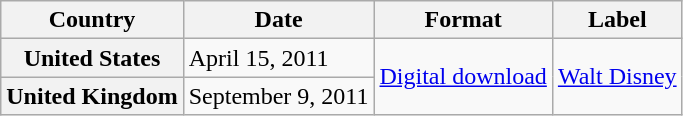<table class="wikitable plainrowheaders">
<tr>
<th scope="col">Country</th>
<th scope="col">Date</th>
<th scope="col">Format</th>
<th scope="col">Label</th>
</tr>
<tr>
<th scope="row">United States</th>
<td>April 15, 2011</td>
<td rowspan="2"><a href='#'>Digital download</a></td>
<td rowspan="2"><a href='#'>Walt Disney</a></td>
</tr>
<tr>
<th scope="row">United Kingdom</th>
<td>September 9, 2011</td>
</tr>
</table>
